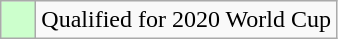<table class="wikitable">
<tr>
<td style="background: #cfc;">    </td>
<td>Qualified for 2020 World Cup</td>
</tr>
</table>
